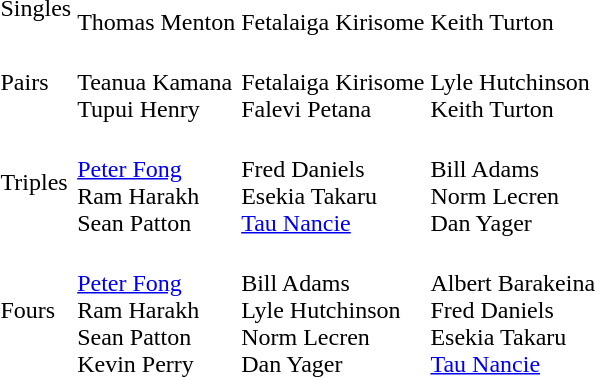<table>
<tr>
<td>Singles</td>
<td><br>Thomas Menton</td>
<td><br>Fetalaiga Kirisome</td>
<td><br>Keith Turton</td>
</tr>
<tr>
<td>Pairs</td>
<td><br>Teanua Kamana<br>Tupui Henry</td>
<td><br>Fetalaiga Kirisome<br>Falevi Petana</td>
<td><br>Lyle Hutchinson<br>Keith Turton</td>
</tr>
<tr>
<td>Triples</td>
<td><br><a href='#'>Peter Fong</a><br>Ram Harakh<br>Sean Patton</td>
<td><br>Fred Daniels<br>Esekia Takaru<br><a href='#'>Tau Nancie</a></td>
<td><br>Bill Adams<br>Norm Lecren<br>Dan Yager</td>
</tr>
<tr>
<td>Fours</td>
<td><br><a href='#'>Peter Fong</a><br>Ram Harakh<br>Sean Patton<br>Kevin Perry</td>
<td><br>Bill Adams<br>Lyle Hutchinson<br>Norm Lecren<br>Dan Yager</td>
<td><br>Albert Barakeina<br>Fred Daniels<br>Esekia Takaru<br><a href='#'>Tau Nancie</a></td>
</tr>
</table>
